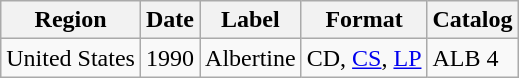<table class="wikitable">
<tr>
<th>Region</th>
<th>Date</th>
<th>Label</th>
<th>Format</th>
<th>Catalog</th>
</tr>
<tr>
<td>United States</td>
<td>1990</td>
<td>Albertine</td>
<td>CD, <a href='#'>CS</a>, <a href='#'>LP</a></td>
<td>ALB 4</td>
</tr>
</table>
